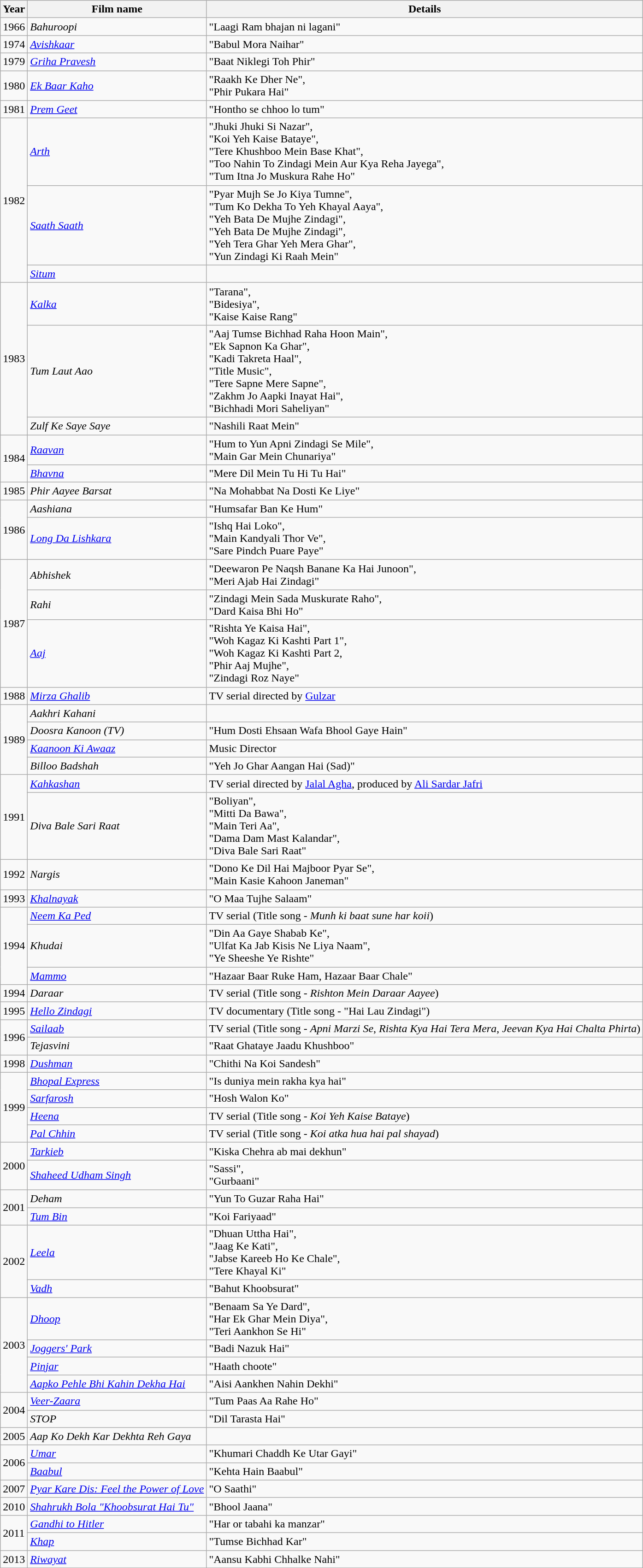<table class="wikitable sortable">
<tr>
<th>Year</th>
<th>Film name</th>
<th>Details</th>
</tr>
<tr>
<td>1966</td>
<td><em> Bahuroopi</em></td>
<td>"Laagi Ram bhajan ni lagani"</td>
</tr>
<tr>
<td>1974</td>
<td><em><a href='#'>Avishkaar</a></em></td>
<td>"Babul Mora Naihar"</td>
</tr>
<tr>
<td>1979</td>
<td><em><a href='#'>Griha Pravesh</a></em></td>
<td>"Baat Niklegi Toh Phir"</td>
</tr>
<tr>
<td>1980</td>
<td><em><a href='#'>Ek Baar Kaho</a></em></td>
<td>"Raakh Ke Dher Ne", <br> "Phir Pukara Hai"</td>
</tr>
<tr>
<td>1981</td>
<td><em><a href='#'>Prem Geet</a></em></td>
<td>"Hontho se chhoo lo tum"</td>
</tr>
<tr>
<td rowspan="3">1982</td>
<td><em><a href='#'>Arth</a></em></td>
<td>"Jhuki Jhuki Si Nazar", <br>"Koi Yeh Kaise Bataye", <br>"Tere Khushboo Mein Base Khat", <br>"Too Nahin To Zindagi Mein Aur Kya Reha Jayega", <br>"Tum Itna Jo Muskura Rahe Ho"</td>
</tr>
<tr>
<td><em><a href='#'>Saath Saath</a></em></td>
<td>"Pyar Mujh Se Jo Kiya Tumne", <br>"Tum Ko Dekha To Yeh Khayal Aaya", <br>"Yeh Bata De Mujhe Zindagi", <br>"Yeh Bata De Mujhe Zindagi", <br>"Yeh Tera Ghar Yeh Mera Ghar", <br>"Yun Zindagi Ki Raah Mein"</td>
</tr>
<tr>
<td><em><a href='#'>Situm</a></em></td>
<td></td>
</tr>
<tr>
<td rowspan="3">1983</td>
<td><em><a href='#'>Kalka</a></em></td>
<td>"Tarana",<br>"Bidesiya",<br>"Kaise Kaise Rang"</td>
</tr>
<tr>
<td><em>Tum Laut Aao</em></td>
<td>"Aaj Tumse Bichhad Raha Hoon Main", <br>"Ek Sapnon Ka Ghar", <br>"Kadi Takreta Haal", <br>"Title Music", <br>"Tere Sapne Mere Sapne", <br>"Zakhm Jo Aapki Inayat Hai", <br>"Bichhadi Mori Saheliyan"</td>
</tr>
<tr>
<td><em>Zulf Ke Saye Saye</em></td>
<td>"Nashili Raat Mein"</td>
</tr>
<tr>
<td rowspan="2">1984</td>
<td><em><a href='#'>Raavan</a></em></td>
<td>"Hum to Yun Apni Zindagi Se Mile", <br>"Main Gar Mein Chunariya"</td>
</tr>
<tr>
<td><em><a href='#'>Bhavna</a></em></td>
<td>"Mere Dil Mein Tu Hi Tu Hai"</td>
</tr>
<tr>
<td>1985</td>
<td><em>Phir Aayee Barsat</em></td>
<td>"Na Mohabbat Na Dosti Ke Liye"</td>
</tr>
<tr>
<td rowspan="2">1986</td>
<td><em>Aashiana</em></td>
<td>"Humsafar Ban Ke Hum"</td>
</tr>
<tr>
<td><em><a href='#'>Long Da Lishkara</a></em></td>
<td>"Ishq Hai Loko", <br>"Main Kandyali Thor Ve", <br>"Sare Pindch Puare Paye"</td>
</tr>
<tr>
<td rowspan="3">1987</td>
<td><em>Abhishek</em></td>
<td>"Deewaron Pe Naqsh Banane Ka Hai Junoon",<br>"Meri Ajab Hai Zindagi"</td>
</tr>
<tr>
<td><em>Rahi</em></td>
<td>"Zindagi Mein Sada Muskurate Raho",<br>"Dard Kaisa Bhi Ho"</td>
</tr>
<tr>
<td><em><a href='#'>Aaj</a></em></td>
<td>"Rishta Ye Kaisa Hai",<br>"Woh Kagaz Ki Kashti Part 1",<br>"Woh Kagaz Ki Kashti Part 2,<br> "Phir Aaj Mujhe",<br>"Zindagi Roz Naye"</td>
</tr>
<tr>
<td>1988</td>
<td><em><a href='#'>Mirza Ghalib</a></em></td>
<td>TV serial directed by <a href='#'>Gulzar</a></td>
</tr>
<tr>
<td rowspan="4">1989</td>
<td><em>Aakhri Kahani</em></td>
<td></td>
</tr>
<tr>
<td><em>Doosra Kanoon (TV)</em></td>
<td>"Hum Dosti Ehsaan Wafa Bhool Gaye Hain"</td>
</tr>
<tr>
<td><em><a href='#'>Kaanoon Ki Awaaz</a></em></td>
<td>Music Director</td>
</tr>
<tr>
<td><em>Billoo Badshah</em></td>
<td>"Yeh Jo Ghar Aangan Hai (Sad)"</td>
</tr>
<tr>
<td rowspan="2">1991</td>
<td><em><a href='#'>Kahkashan</a></em></td>
<td>TV serial directed by <a href='#'>Jalal Agha</a>, produced by <a href='#'>Ali Sardar Jafri</a></td>
</tr>
<tr>
<td><em>Diva Bale Sari Raat</em></td>
<td>"Boliyan", <br>"Mitti Da Bawa", <br>"Main Teri Aa", <br>"Dama Dam Mast Kalandar", <br>"Diva Bale Sari Raat"</td>
</tr>
<tr>
<td>1992</td>
<td><em>Nargis</em></td>
<td>"Dono Ke Dil Hai Majboor Pyar Se", <br> "Main Kasie Kahoon Janeman"</td>
</tr>
<tr>
<td>1993</td>
<td><em><a href='#'>Khalnayak</a></em></td>
<td>"O Maa Tujhe Salaam"</td>
</tr>
<tr>
<td rowspan="3">1994</td>
<td><em><a href='#'>Neem Ka Ped</a></em></td>
<td>TV serial (Title song - <em>Munh ki baat sune har koii</em>)</td>
</tr>
<tr>
<td><em>Khudai</em></td>
<td>"Din Aa Gaye Shabab Ke", <br> "Ulfat Ka Jab Kisis Ne Liya Naam", <br> "Ye Sheeshe Ye Rishte"</td>
</tr>
<tr>
<td><em><a href='#'>Mammo</a></em></td>
<td>"Hazaar Baar Ruke Ham, Hazaar Baar Chale"</td>
</tr>
<tr>
<td>1994</td>
<td><em>Daraar</em></td>
<td>TV serial (Title song - <em>Rishton Mein Daraar Aayee</em>)</td>
</tr>
<tr>
<td>1995</td>
<td><em><a href='#'>Hello Zindagi</a></em></td>
<td>TV documentary (Title song - "Hai Lau Zindagi")</td>
</tr>
<tr>
<td rowspan="2">1996</td>
<td><em><a href='#'>Sailaab</a></em></td>
<td>TV serial (Title song - <em>Apni Marzi Se</em>, <em>Rishta Kya Hai Tera Mera</em>, <em>Jeevan Kya Hai Chalta Phirta</em>)</td>
</tr>
<tr>
<td><em>Tejasvini</em></td>
<td>"Raat Ghataye Jaadu Khushboo"</td>
</tr>
<tr>
<td>1998</td>
<td><em><a href='#'>Dushman</a></em></td>
<td>"Chithi Na Koi Sandesh"</td>
</tr>
<tr>
<td rowspan="4">1999</td>
<td><em><a href='#'>Bhopal Express</a></em></td>
<td>"Is duniya mein rakha kya hai"</td>
</tr>
<tr>
<td><em><a href='#'>Sarfarosh</a></em></td>
<td>"Hosh Walon Ko"</td>
</tr>
<tr>
<td><em><a href='#'>Heena</a></em></td>
<td>TV serial (Title song - <em>Koi Yeh Kaise Bataye</em>)</td>
</tr>
<tr>
<td><em><a href='#'>Pal Chhin</a></em></td>
<td>TV serial (Title song - <em>Koi atka hua hai pal shayad</em>)</td>
</tr>
<tr>
<td rowspan="2">2000</td>
<td><em><a href='#'>Tarkieb</a></em></td>
<td>"Kiska Chehra ab mai dekhun"</td>
</tr>
<tr>
<td><em><a href='#'>Shaheed Udham Singh</a></em></td>
<td>"Sassi", <br>"Gurbaani"</td>
</tr>
<tr>
<td rowspan="2">2001</td>
<td><em>Deham</em></td>
<td>"Yun To Guzar Raha Hai"</td>
</tr>
<tr>
<td><em><a href='#'>Tum Bin</a></em></td>
<td>"Koi Fariyaad"</td>
</tr>
<tr>
<td rowspan="2">2002</td>
<td><em><a href='#'>Leela</a></em></td>
<td>"Dhuan Uttha Hai", <br> "Jaag Ke Kati", <br> "Jabse Kareeb Ho Ke Chale", <br> "Tere Khayal Ki"</td>
</tr>
<tr>
<td><em><a href='#'>Vadh</a></em></td>
<td>"Bahut Khoobsurat"</td>
</tr>
<tr>
<td rowspan="4">2003</td>
<td><em><a href='#'>Dhoop</a></em></td>
<td>"Benaam Sa Ye Dard", <br> "Har Ek Ghar Mein Diya", <br> "Teri Aankhon Se Hi"</td>
</tr>
<tr>
<td><em><a href='#'>Joggers' Park</a></em></td>
<td>"Badi Nazuk Hai"</td>
</tr>
<tr>
<td><em><a href='#'>Pinjar</a></em></td>
<td>"Haath choote"</td>
</tr>
<tr>
<td><em><a href='#'>Aapko Pehle Bhi Kahin Dekha Hai</a></em></td>
<td>"Aisi Aankhen Nahin Dekhi"</td>
</tr>
<tr>
<td rowspan="2">2004</td>
<td><em><a href='#'>Veer-Zaara</a></em></td>
<td>"Tum Paas Aa Rahe Ho"</td>
</tr>
<tr>
<td><em>STOP</em></td>
<td>"Dil Tarasta Hai"</td>
</tr>
<tr>
<td>2005</td>
<td><em>Aap Ko Dekh Kar Dekhta Reh Gaya</em></td>
<td></td>
</tr>
<tr>
<td rowspan="2">2006</td>
<td><em><a href='#'>Umar</a></em></td>
<td>"Khumari Chaddh Ke Utar Gayi"</td>
</tr>
<tr>
<td><a href='#'><em>Baabul</em></a></td>
<td>"Kehta Hain Baabul"</td>
</tr>
<tr>
<td>2007</td>
<td><em><a href='#'>Pyar Kare Dis: Feel the Power of Love</a></em></td>
<td>"O Saathi"</td>
</tr>
<tr>
<td>2010</td>
<td><em><a href='#'>Shahrukh Bola "Khoobsurat Hai Tu"</a></em></td>
<td>"Bhool Jaana"</td>
</tr>
<tr>
<td rowspan="2">2011</td>
<td><em><a href='#'>Gandhi to Hitler</a></em></td>
<td>"Har or tabahi ka manzar"</td>
</tr>
<tr>
<td><em><a href='#'>Khap</a></em></td>
<td>"Tumse Bichhad Kar"</td>
</tr>
<tr>
<td>2013</td>
<td><em><a href='#'>Riwayat</a></em></td>
<td>"Aansu Kabhi Chhalke Nahi"</td>
</tr>
</table>
